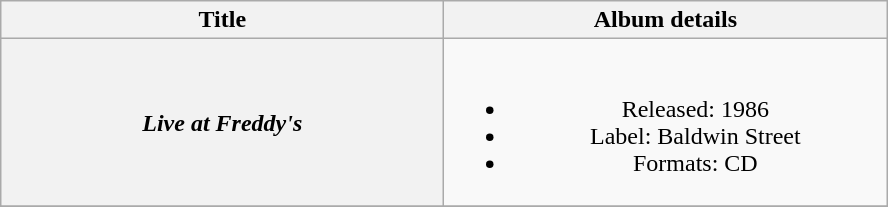<table class="wikitable plainrowheaders" style="text-align:center;">
<tr>
<th scope="col" style="width:18em;">Title</th>
<th scope="col" style="width:18em;">Album details</th>
</tr>
<tr>
<th scope="row"><em>Live at Freddy's</em></th>
<td><br><ul><li>Released: 1986</li><li>Label: Baldwin Street</li><li>Formats: CD</li></ul></td>
</tr>
<tr>
</tr>
</table>
